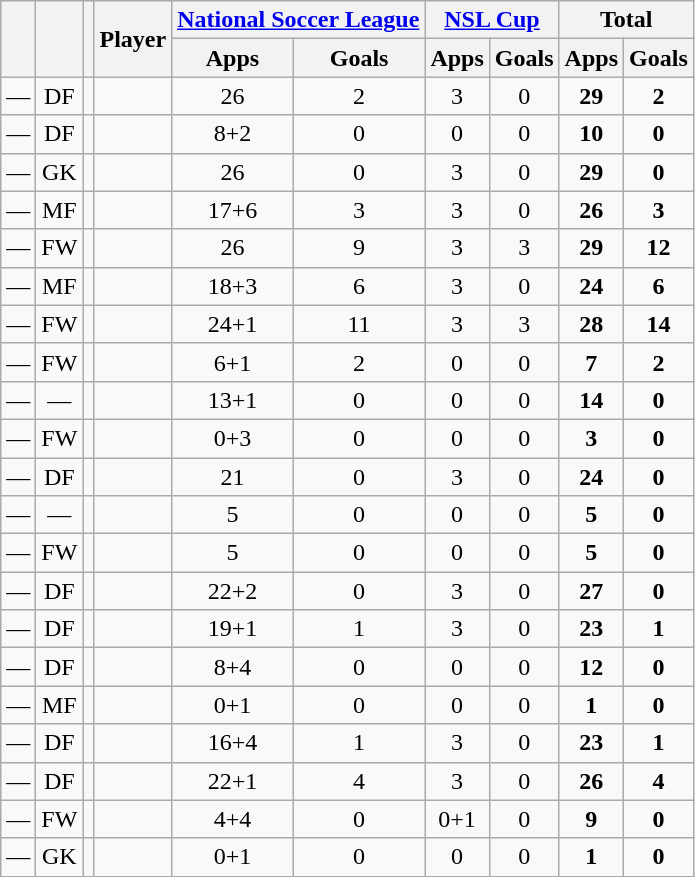<table class="wikitable sortable" style="text-align:center">
<tr>
<th rowspan="2"></th>
<th rowspan="2"></th>
<th rowspan="2"></th>
<th rowspan="2">Player</th>
<th colspan="2"><a href='#'>National Soccer League</a></th>
<th colspan="2"><a href='#'>NSL Cup</a></th>
<th colspan="2">Total</th>
</tr>
<tr>
<th>Apps</th>
<th>Goals</th>
<th>Apps</th>
<th>Goals</th>
<th>Apps</th>
<th>Goals</th>
</tr>
<tr>
<td>—</td>
<td>DF</td>
<td></td>
<td align="left"></td>
<td>26</td>
<td>2</td>
<td>3</td>
<td>0</td>
<td><strong>29</strong></td>
<td><strong>2</strong></td>
</tr>
<tr>
<td>—</td>
<td>DF</td>
<td></td>
<td align="left"></td>
<td>8+2</td>
<td>0</td>
<td>0</td>
<td>0</td>
<td><strong>10</strong></td>
<td><strong>0</strong></td>
</tr>
<tr>
<td>—</td>
<td>GK</td>
<td></td>
<td align="left"></td>
<td>26</td>
<td>0</td>
<td>3</td>
<td>0</td>
<td><strong>29</strong></td>
<td><strong>0</strong></td>
</tr>
<tr>
<td>—</td>
<td>MF</td>
<td></td>
<td align="left"></td>
<td>17+6</td>
<td>3</td>
<td>3</td>
<td>0</td>
<td><strong>26</strong></td>
<td><strong>3</strong></td>
</tr>
<tr>
<td>—</td>
<td>FW</td>
<td></td>
<td align="left"></td>
<td>26</td>
<td>9</td>
<td>3</td>
<td>3</td>
<td><strong>29</strong></td>
<td><strong>12</strong></td>
</tr>
<tr>
<td>—</td>
<td>MF</td>
<td></td>
<td align="left"></td>
<td>18+3</td>
<td>6</td>
<td>3</td>
<td>0</td>
<td><strong>24</strong></td>
<td><strong>6</strong></td>
</tr>
<tr>
<td>—</td>
<td>FW</td>
<td></td>
<td align="left"></td>
<td>24+1</td>
<td>11</td>
<td>3</td>
<td>3</td>
<td><strong>28</strong></td>
<td><strong>14</strong></td>
</tr>
<tr>
<td>—</td>
<td>FW</td>
<td></td>
<td align="left"></td>
<td>6+1</td>
<td>2</td>
<td>0</td>
<td>0</td>
<td><strong>7</strong></td>
<td><strong>2</strong></td>
</tr>
<tr>
<td>—</td>
<td>—</td>
<td></td>
<td align="left"></td>
<td>13+1</td>
<td>0</td>
<td>0</td>
<td>0</td>
<td><strong>14</strong></td>
<td><strong>0</strong></td>
</tr>
<tr>
<td>—</td>
<td>FW</td>
<td></td>
<td align="left"></td>
<td>0+3</td>
<td>0</td>
<td>0</td>
<td>0</td>
<td><strong>3</strong></td>
<td><strong>0</strong></td>
</tr>
<tr>
<td>—</td>
<td>DF</td>
<td></td>
<td align="left"></td>
<td>21</td>
<td>0</td>
<td>3</td>
<td>0</td>
<td><strong>24</strong></td>
<td><strong>0</strong></td>
</tr>
<tr>
<td>—</td>
<td>—</td>
<td></td>
<td align="left"></td>
<td>5</td>
<td>0</td>
<td>0</td>
<td>0</td>
<td><strong>5</strong></td>
<td><strong>0</strong></td>
</tr>
<tr>
<td>—</td>
<td>FW</td>
<td></td>
<td align="left"></td>
<td>5</td>
<td>0</td>
<td>0</td>
<td>0</td>
<td><strong>5</strong></td>
<td><strong>0</strong></td>
</tr>
<tr>
<td>—</td>
<td>DF</td>
<td></td>
<td align="left"></td>
<td>22+2</td>
<td>0</td>
<td>3</td>
<td>0</td>
<td><strong>27</strong></td>
<td><strong>0</strong></td>
</tr>
<tr>
<td>—</td>
<td>DF</td>
<td></td>
<td align="left"></td>
<td>19+1</td>
<td>1</td>
<td>3</td>
<td>0</td>
<td><strong>23</strong></td>
<td><strong>1</strong></td>
</tr>
<tr>
<td>—</td>
<td>DF</td>
<td></td>
<td align="left"></td>
<td>8+4</td>
<td>0</td>
<td>0</td>
<td>0</td>
<td><strong>12</strong></td>
<td><strong>0</strong></td>
</tr>
<tr>
<td>—</td>
<td>MF</td>
<td></td>
<td align="left"></td>
<td>0+1</td>
<td>0</td>
<td>0</td>
<td>0</td>
<td><strong>1</strong></td>
<td><strong>0</strong></td>
</tr>
<tr>
<td>—</td>
<td>DF</td>
<td></td>
<td align="left"></td>
<td>16+4</td>
<td>1</td>
<td>3</td>
<td>0</td>
<td><strong>23</strong></td>
<td><strong>1</strong></td>
</tr>
<tr>
<td>—</td>
<td>DF</td>
<td></td>
<td align="left"></td>
<td>22+1</td>
<td>4</td>
<td>3</td>
<td>0</td>
<td><strong>26</strong></td>
<td><strong>4</strong></td>
</tr>
<tr>
<td>—</td>
<td>FW</td>
<td></td>
<td align="left"></td>
<td>4+4</td>
<td>0</td>
<td>0+1</td>
<td>0</td>
<td><strong>9</strong></td>
<td><strong>0</strong></td>
</tr>
<tr>
<td>—</td>
<td>GK</td>
<td></td>
<td align="left"></td>
<td>0+1</td>
<td>0</td>
<td>0</td>
<td>0</td>
<td><strong>1</strong></td>
<td><strong>0</strong></td>
</tr>
</table>
